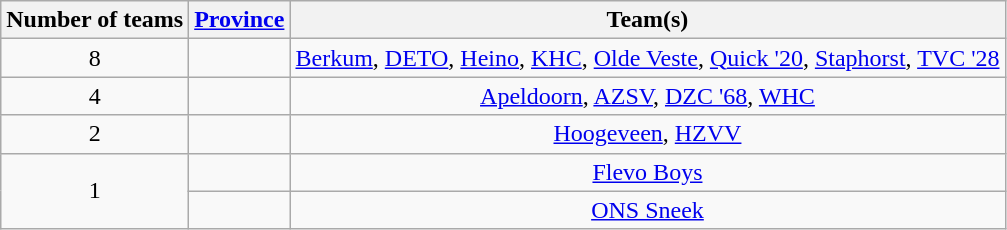<table class="wikitable" style="text-align:center">
<tr>
<th>Number of teams</th>
<th><a href='#'>Province</a></th>
<th>Team(s)</th>
</tr>
<tr>
<td>8</td>
<td align="left"></td>
<td><a href='#'>Berkum</a>, <a href='#'>DETO</a>, <a href='#'>Heino</a>, <a href='#'>KHC</a>, <a href='#'>Olde Veste</a>, <a href='#'>Quick '20</a>, <a href='#'>Staphorst</a>, <a href='#'>TVC '28</a></td>
</tr>
<tr>
<td>4</td>
<td align="left"></td>
<td><a href='#'>Apeldoorn</a>, <a href='#'>AZSV</a>, <a href='#'>DZC '68</a>, <a href='#'>WHC</a></td>
</tr>
<tr>
<td>2</td>
<td align="left"></td>
<td><a href='#'>Hoogeveen</a>, <a href='#'>HZVV</a></td>
</tr>
<tr>
<td rowspan="2">1</td>
<td align="left"></td>
<td><a href='#'>Flevo Boys</a></td>
</tr>
<tr>
<td align="left"></td>
<td><a href='#'>ONS Sneek</a></td>
</tr>
</table>
